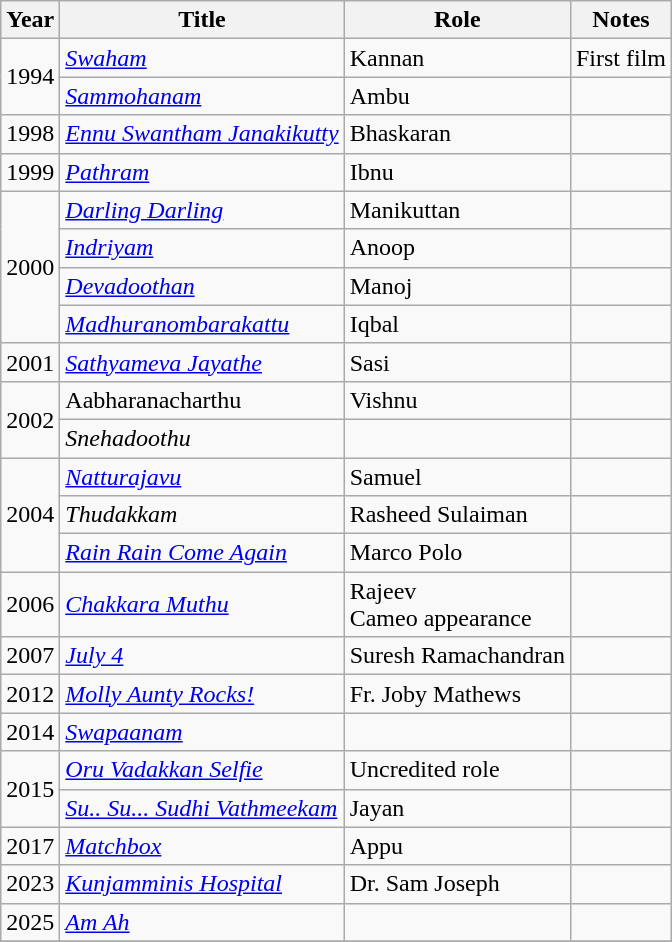<table class="wikitable sortable">
<tr>
<th>Year</th>
<th>Title</th>
<th>Role</th>
<th class="unsortable">Notes</th>
</tr>
<tr>
<td rowspan="2">1994</td>
<td><em><a href='#'>Swaham</a></em></td>
<td>Kannan</td>
<td>First film</td>
</tr>
<tr>
<td><em><a href='#'>Sammohanam</a></em></td>
<td>Ambu</td>
<td></td>
</tr>
<tr>
<td>1998</td>
<td><em><a href='#'>Ennu Swantham Janakikutty</a></em></td>
<td>Bhaskaran</td>
<td></td>
</tr>
<tr>
<td>1999</td>
<td><em><a href='#'>Pathram</a></em></td>
<td>Ibnu</td>
<td></td>
</tr>
<tr>
<td rowspan="4">2000</td>
<td><em><a href='#'>Darling Darling</a></em></td>
<td>Manikuttan</td>
<td></td>
</tr>
<tr>
<td><em><a href='#'>Indriyam</a></em></td>
<td>Anoop</td>
<td></td>
</tr>
<tr>
<td><em><a href='#'>Devadoothan</a></em></td>
<td>Manoj</td>
<td></td>
</tr>
<tr>
<td><em><a href='#'>Madhuranombarakattu</a></em></td>
<td>Iqbal</td>
<td></td>
</tr>
<tr>
<td>2001</td>
<td><em><a href='#'>Sathyameva Jayathe</a></em></td>
<td>Sasi</td>
<td></td>
</tr>
<tr>
<td rowspan="2">2002</td>
<td>Aabharanacharthu</td>
<td>Vishnu</td>
<td></td>
</tr>
<tr>
<td><em>Snehadoothu</em></td>
<td></td>
<td></td>
</tr>
<tr>
<td rowspan="3">2004</td>
<td><em><a href='#'>Natturajavu</a></em></td>
<td>Samuel</td>
<td></td>
</tr>
<tr>
<td><em>Thudakkam</em></td>
<td>Rasheed Sulaiman</td>
<td></td>
</tr>
<tr>
<td><em><a href='#'>Rain Rain Come Again</a></em></td>
<td>Marco Polo</td>
<td></td>
</tr>
<tr>
<td>2006</td>
<td><em><a href='#'>Chakkara Muthu</a></em></td>
<td>Rajeev <br>Cameo appearance</td>
<td></td>
</tr>
<tr>
<td>2007</td>
<td><em><a href='#'>July 4</a></em></td>
<td>Suresh Ramachandran</td>
<td></td>
</tr>
<tr>
<td>2012</td>
<td><em><a href='#'>Molly Aunty Rocks!</a></em></td>
<td>Fr. Joby Mathews</td>
<td></td>
</tr>
<tr>
<td>2014</td>
<td><em><a href='#'>Swapaanam</a></em></td>
<td></td>
<td></td>
</tr>
<tr>
<td rowspan="2">2015</td>
<td><em><a href='#'>Oru Vadakkan Selfie</a></em></td>
<td>Uncredited role</td>
<td></td>
</tr>
<tr>
<td><em><a href='#'>Su.. Su... Sudhi Vathmeekam</a></em></td>
<td>Jayan</td>
<td></td>
</tr>
<tr>
<td>2017</td>
<td><em><a href='#'>Matchbox</a></em></td>
<td>Appu</td>
<td></td>
</tr>
<tr>
<td>2023</td>
<td><em><a href='#'>Kunjamminis Hospital</a></em></td>
<td>Dr. Sam Joseph</td>
<td></td>
</tr>
<tr>
<td>2025</td>
<td><em><a href='#'>Am Ah</a></em></td>
<td></td>
<td></td>
</tr>
<tr>
</tr>
</table>
